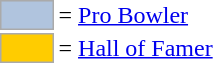<table>
<tr>
<td style="background-color:lightsteelblue; border:1px solid #aaaaaa; width:2em;"></td>
<td>= <a href='#'>Pro Bowler</a></td>
</tr>
<tr>
<td style="background-color:#FFCC00; border:1px solid #aaaaaa; width:2em;"></td>
<td>= <a href='#'>Hall of Famer</a></td>
</tr>
</table>
